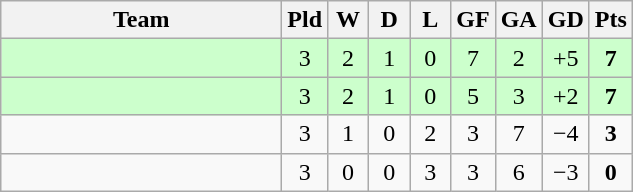<table class="wikitable" style="text-align:center;">
<tr>
<th width=180>Team</th>
<th width=20>Pld</th>
<th width=20>W</th>
<th width=20>D</th>
<th width=20>L</th>
<th width=20>GF</th>
<th width=20>GA</th>
<th width=20>GD</th>
<th width=20>Pts</th>
</tr>
<tr align=center style="background:#ccffcc;">
<td style="text-align:left;"></td>
<td>3</td>
<td>2</td>
<td>1</td>
<td>0</td>
<td>7</td>
<td>2</td>
<td>+5</td>
<td><strong>7</strong></td>
</tr>
<tr align=center style="background:#ccffcc;">
<td style="text-align:left;"></td>
<td>3</td>
<td>2</td>
<td>1</td>
<td>0</td>
<td>5</td>
<td>3</td>
<td>+2</td>
<td><strong>7</strong></td>
</tr>
<tr align=center>
<td style="text-align:left;"></td>
<td>3</td>
<td>1</td>
<td>0</td>
<td>2</td>
<td>3</td>
<td>7</td>
<td>−4</td>
<td><strong>3</strong></td>
</tr>
<tr align=center>
<td style="text-align:left;"></td>
<td>3</td>
<td>0</td>
<td>0</td>
<td>3</td>
<td>3</td>
<td>6</td>
<td>−3</td>
<td><strong>0</strong></td>
</tr>
</table>
